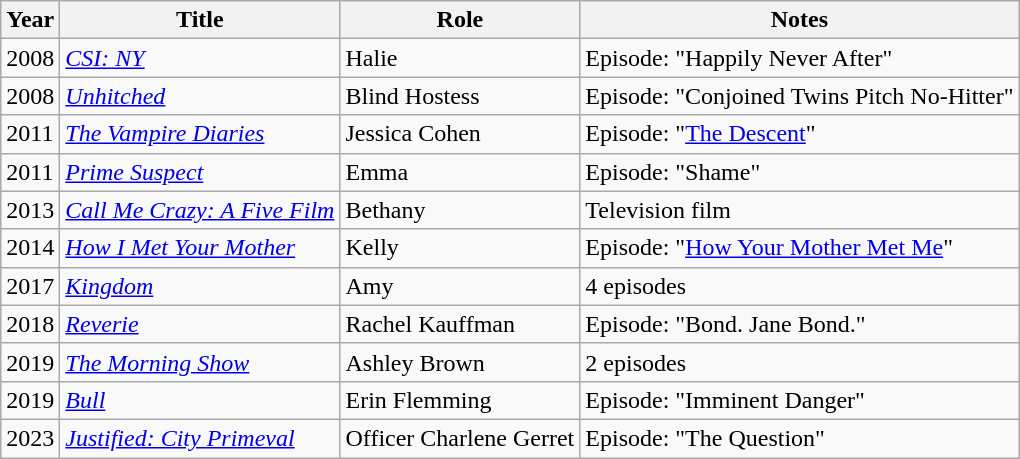<table class="wikitable sortable">
<tr>
<th>Year</th>
<th>Title</th>
<th>Role</th>
<th class="unsortable">Notes</th>
</tr>
<tr>
<td>2008</td>
<td><em><a href='#'>CSI: NY</a></em></td>
<td>Halie</td>
<td>Episode: "Happily Never After"</td>
</tr>
<tr>
<td>2008</td>
<td><em><a href='#'>Unhitched</a></em></td>
<td>Blind Hostess</td>
<td>Episode: "Conjoined Twins Pitch No-Hitter"</td>
</tr>
<tr>
<td>2011</td>
<td><em><a href='#'>The Vampire Diaries</a></em></td>
<td>Jessica Cohen</td>
<td>Episode: "<a href='#'>The Descent</a>"</td>
</tr>
<tr>
<td>2011</td>
<td><em><a href='#'>Prime Suspect</a></em></td>
<td>Emma</td>
<td>Episode: "Shame"</td>
</tr>
<tr>
<td>2013</td>
<td><em><a href='#'>Call Me Crazy: A Five Film</a></em></td>
<td>Bethany</td>
<td>Television film</td>
</tr>
<tr>
<td>2014</td>
<td><em><a href='#'>How I Met Your Mother</a></em></td>
<td>Kelly</td>
<td>Episode: "<a href='#'>How Your Mother Met Me</a>"</td>
</tr>
<tr>
<td>2017</td>
<td><em><a href='#'>Kingdom</a></em></td>
<td>Amy</td>
<td>4 episodes</td>
</tr>
<tr>
<td>2018</td>
<td><em><a href='#'>Reverie</a></em></td>
<td>Rachel Kauffman</td>
<td>Episode: "Bond. Jane Bond."</td>
</tr>
<tr>
<td>2019</td>
<td><em><a href='#'>The Morning Show</a></em></td>
<td>Ashley Brown</td>
<td>2 episodes</td>
</tr>
<tr>
<td>2019</td>
<td><em><a href='#'>Bull</a></em></td>
<td>Erin Flemming</td>
<td>Episode: "Imminent Danger"</td>
</tr>
<tr>
<td>2023</td>
<td><em><a href='#'>Justified: City Primeval</a></em></td>
<td>Officer Charlene Gerret</td>
<td>Episode: "The Question"</td>
</tr>
</table>
